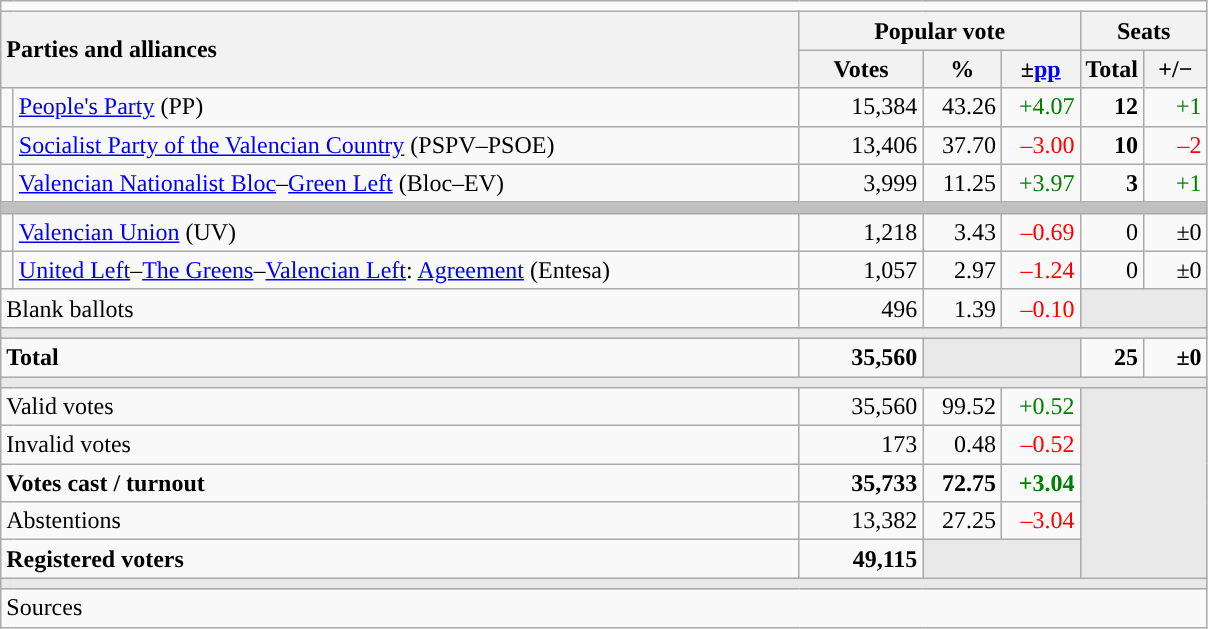<table class="wikitable" style="text-align:right;">
<tr>
<td colspan="7"></td>
</tr>
<tr>
<th style="text-align:left;" rowspan="2" colspan="2" width="525">Parties and alliances</th>
<th colspan="3">Popular vote</th>
<th colspan="2">Seats</th>
</tr>
<tr>
<th width="75">Votes</th>
<th width="45">%</th>
<th width="45">±<a href='#'>pp</a></th>
<th width="35">Total</th>
<th width="35">+/−</th>
</tr>
<tr>
<td width="1" style="color:inherit;background:"></td>
<td align="left"><a href='#'>People's Party</a> (PP)</td>
<td>15,384</td>
<td>43.26</td>
<td style="color:green;">+4.07</td>
<td><strong>12</strong></td>
<td style="color:green;">+1</td>
</tr>
<tr>
<td style="color:inherit;background:"></td>
<td align="left"><a href='#'>Socialist Party of the Valencian Country</a> (PSPV–PSOE)</td>
<td>13,406</td>
<td>37.70</td>
<td style="color:red;">–3.00</td>
<td><strong>10</strong></td>
<td style="color:red;">–2</td>
</tr>
<tr>
<td style="color:inherit;background:"></td>
<td align="left"><a href='#'>Valencian Nationalist Bloc</a>–<a href='#'>Green Left</a> (Bloc–EV)</td>
<td>3,999</td>
<td>11.25</td>
<td style="color:green;">+3.97</td>
<td><strong>3</strong></td>
<td style="color:green;">+1</td>
</tr>
<tr>
<td colspan="7" bgcolor="#C0C0C0"></td>
</tr>
<tr>
<td style="color:inherit;background:"></td>
<td align="left"><a href='#'>Valencian Union</a> (UV)</td>
<td>1,218</td>
<td>3.43</td>
<td style="color:red;">–0.69</td>
<td>0</td>
<td>±0</td>
</tr>
<tr>
<td style="color:inherit;background:"></td>
<td align="left"><a href='#'>United Left</a>–<a href='#'>The Greens</a>–<a href='#'>Valencian Left</a>: <a href='#'>Agreement</a> (Entesa)</td>
<td>1,057</td>
<td>2.97</td>
<td style="color:red;">–1.24</td>
<td>0</td>
<td>±0</td>
</tr>
<tr>
<td align="left" colspan="2">Blank ballots</td>
<td>496</td>
<td>1.39</td>
<td style="color:red;">–0.10</td>
<td bgcolor="#E9E9E9" colspan="2"></td>
</tr>
<tr>
<td colspan="7" bgcolor="#E9E9E9"></td>
</tr>
<tr style="font-weight:bold;">
<td align="left" colspan="2">Total</td>
<td>35,560</td>
<td bgcolor="#E9E9E9" colspan="2"></td>
<td>25</td>
<td>±0</td>
</tr>
<tr>
<td colspan="7" bgcolor="#E9E9E9"></td>
</tr>
<tr>
<td align="left" colspan="2">Valid votes</td>
<td>35,560</td>
<td>99.52</td>
<td style="color:green;">+0.52</td>
<td bgcolor="#E9E9E9" colspan="2" rowspan="5"></td>
</tr>
<tr>
<td align="left" colspan="2">Invalid votes</td>
<td>173</td>
<td>0.48</td>
<td style="color:red;">–0.52</td>
</tr>
<tr style="font-weight:bold;">
<td align="left" colspan="2">Votes cast / turnout</td>
<td>35,733</td>
<td>72.75</td>
<td style="color:green;">+3.04</td>
</tr>
<tr>
<td align="left" colspan="2">Abstentions</td>
<td>13,382</td>
<td>27.25</td>
<td style="color:red;">–3.04</td>
</tr>
<tr style="font-weight:bold;">
<td align="left" colspan="2">Registered voters</td>
<td>49,115</td>
<td bgcolor="#E9E9E9" colspan="2"></td>
</tr>
<tr>
<td colspan="7" bgcolor="#E9E9E9"></td>
</tr>
<tr>
<td align="left" colspan="7">Sources</td>
</tr>
</table>
